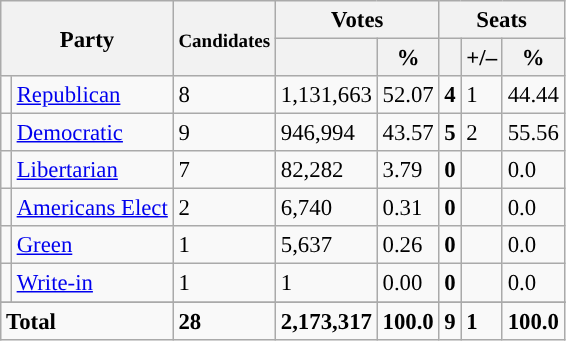<table class="wikitable" style="font-size: 95%;">
<tr>
<th colspan="2" rowspan="2">Party</th>
<th rowspan="2"><small>Candi</small><small>dates</small></th>
<th colspan="2">Votes</th>
<th colspan="3">Seats</th>
</tr>
<tr>
<th></th>
<th>%</th>
<th></th>
<th>+/–</th>
<th>%</th>
</tr>
<tr>
<td style="background:"></td>
<td align="left"><a href='#'>Republican</a></td>
<td>8</td>
<td>1,131,663</td>
<td>52.07</td>
<td><strong>4</strong></td>
<td> 1</td>
<td>44.44</td>
</tr>
<tr>
<td style="background:"></td>
<td align="left"><a href='#'>Democratic</a></td>
<td>9</td>
<td>946,994</td>
<td>43.57</td>
<td><strong>5</strong></td>
<td> 2</td>
<td>55.56</td>
</tr>
<tr>
<td style="background:"></td>
<td align="left"><a href='#'>Libertarian</a></td>
<td>7</td>
<td>82,282</td>
<td>3.79</td>
<td><strong>0</strong></td>
<td></td>
<td>0.0</td>
</tr>
<tr>
<td style="background:"></td>
<td align="left"><a href='#'>Americans Elect</a></td>
<td>2</td>
<td>6,740</td>
<td>0.31</td>
<td><strong>0</strong></td>
<td></td>
<td>0.0</td>
</tr>
<tr>
<td style="background:"></td>
<td align="left"><a href='#'>Green</a></td>
<td>1</td>
<td>5,637</td>
<td>0.26</td>
<td><strong>0</strong></td>
<td></td>
<td>0.0</td>
</tr>
<tr>
<td style="background:"></td>
<td align="left"><a href='#'>Write-in</a></td>
<td>1</td>
<td>1</td>
<td>0.00</td>
<td><strong>0</strong></td>
<td></td>
<td>0.0</td>
</tr>
<tr>
</tr>
<tr style="font-weight:bold">
<td colspan="2" align="left">Total</td>
<td>28</td>
<td>2,173,317</td>
<td>100.0</td>
<td>9</td>
<td> 1</td>
<td>100.0</td>
</tr>
</table>
